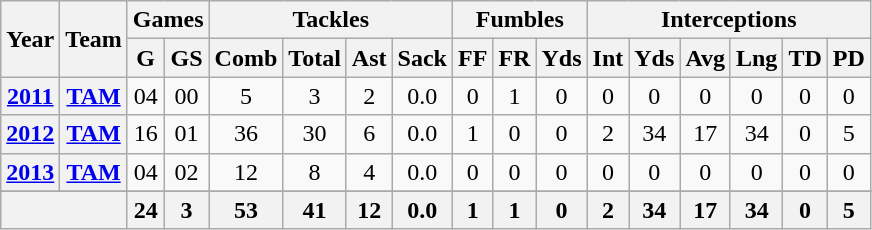<table class=wikitable style="text-align:center;">
<tr>
<th rowspan="2">Year</th>
<th rowspan="2">Team</th>
<th colspan="2">Games</th>
<th colspan="4">Tackles</th>
<th colspan="3">Fumbles</th>
<th colspan="6">Interceptions</th>
</tr>
<tr>
<th>G</th>
<th>GS</th>
<th>Comb</th>
<th>Total</th>
<th>Ast</th>
<th>Sack</th>
<th>FF</th>
<th>FR</th>
<th>Yds</th>
<th>Int</th>
<th>Yds</th>
<th>Avg</th>
<th>Lng</th>
<th>TD</th>
<th>PD</th>
</tr>
<tr>
<th><a href='#'>2011</a></th>
<th><a href='#'>TAM</a></th>
<td>04</td>
<td>00</td>
<td>5</td>
<td>3</td>
<td>2</td>
<td>0.0</td>
<td>0</td>
<td>1</td>
<td>0</td>
<td>0</td>
<td>0</td>
<td>0</td>
<td>0</td>
<td>0</td>
<td>0</td>
</tr>
<tr>
<th><a href='#'>2012</a></th>
<th><a href='#'>TAM</a></th>
<td>16</td>
<td>01</td>
<td>36</td>
<td>30</td>
<td>6</td>
<td>0.0</td>
<td>1</td>
<td>0</td>
<td>0</td>
<td>2</td>
<td>34</td>
<td>17</td>
<td>34</td>
<td>0</td>
<td>5</td>
</tr>
<tr>
<th><a href='#'>2013</a></th>
<th><a href='#'>TAM</a></th>
<td>04</td>
<td>02</td>
<td>12</td>
<td>8</td>
<td>4</td>
<td>0.0</td>
<td>0</td>
<td>0</td>
<td>0</td>
<td>0</td>
<td>0</td>
<td>0</td>
<td>0</td>
<td>0</td>
<td>0</td>
</tr>
<tr>
</tr>
<tr class="sortbottom">
<th colspan=2></th>
<th>24</th>
<th>3</th>
<th>53</th>
<th>41</th>
<th>12</th>
<th>0.0</th>
<th>1</th>
<th>1</th>
<th>0</th>
<th>2</th>
<th>34</th>
<th>17</th>
<th>34</th>
<th>0</th>
<th>5</th>
</tr>
</table>
